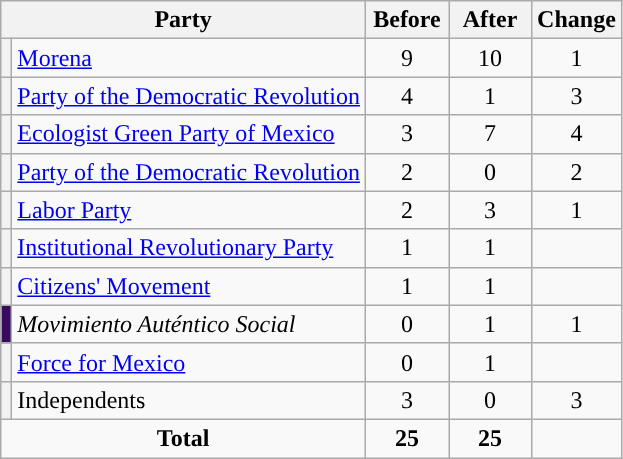<table class="wikitable" style="text-align:center;">
<tr>
<th colspan="2">Party</th>
<th style="width:3em">Before</th>
<th style="width:3em">After</th>
<th style="width:3em">Change</th>
</tr>
<tr>
<th style="background-color:"></th>
<td style="text-align:left;"><a href='#'>Morena</a></td>
<td>9</td>
<td>10</td>
<td>1</td>
</tr>
<tr>
<th style="background-color:"></th>
<td style="text-align:left;"><a href='#'>Party of the Democratic Revolution</a></td>
<td>4</td>
<td>1</td>
<td>3</td>
</tr>
<tr>
<th style="background-color:"></th>
<td style="text-align:left;"><a href='#'>Ecologist Green Party of Mexico</a></td>
<td>3</td>
<td>7</td>
<td>4</td>
</tr>
<tr>
<th style="background-color:"></th>
<td style="text-align:left;"><a href='#'>Party of the Democratic Revolution</a></td>
<td>2</td>
<td>0</td>
<td>2</td>
</tr>
<tr>
<th style="background-color:"></th>
<td style="text-align:left;"><a href='#'>Labor Party</a></td>
<td>2</td>
<td>3</td>
<td>1</td>
</tr>
<tr>
<th style="background-color:"></th>
<td style="text-align:left;"><a href='#'>Institutional Revolutionary Party</a></td>
<td>1</td>
<td>1</td>
<td></td>
</tr>
<tr>
<th style="background-color:"></th>
<td style="text-align:left;"><a href='#'>Citizens' Movement</a></td>
<td>1</td>
<td>1</td>
<td></td>
</tr>
<tr>
<th style="background-color:#380b61;"></th>
<td style="text-align:left;"><em>Movimiento Auténtico Social</em></td>
<td>0</td>
<td>1</td>
<td>1</td>
</tr>
<tr>
<th style="background-color:"></th>
<td style="text-align:left;"><a href='#'>Force for Mexico</a></td>
<td>0</td>
<td>1</td>
<td></td>
</tr>
<tr>
<th style="background-color:"></th>
<td style="text-align:left;">Independents</td>
<td>3</td>
<td>0</td>
<td>3</td>
</tr>
<tr>
<td colspan="2"><strong>Total</strong></td>
<td><strong>25</strong></td>
<td><strong>25</strong></td>
<td></td>
</tr>
</table>
